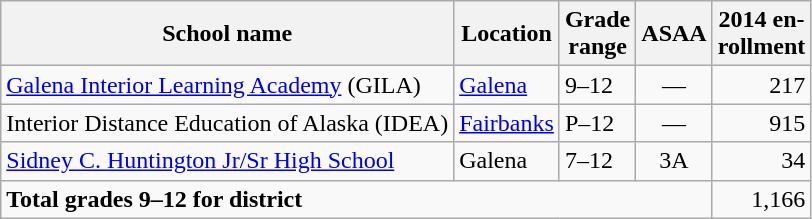<table class="wikitable">
<tr>
<th>School name</th>
<th>Location</th>
<th>Grade<br>range</th>
<th>ASAA</th>
<th>2014 en-<br>rollment</th>
</tr>
<tr>
<td><a href='#'>Galena Interior Learning Academy</a> (GILA)</td>
<td><a href='#'>Galena</a></td>
<td>9–12</td>
<td align="center">—</td>
<td align="right">217</td>
</tr>
<tr>
<td>Interior Distance Education of Alaska (IDEA)</td>
<td><a href='#'>Fairbanks</a></td>
<td>P–12</td>
<td align="center">—</td>
<td align="right">915</td>
</tr>
<tr>
<td><a href='#'>Sidney C. Huntington Jr/Sr High School</a></td>
<td>Galena</td>
<td>7–12</td>
<td align="center">3A</td>
<td align="right">34</td>
</tr>
<tr>
<td colspan="4"><strong>Total grades 9–12 for district</strong></td>
<td align="right">1,166</td>
</tr>
</table>
